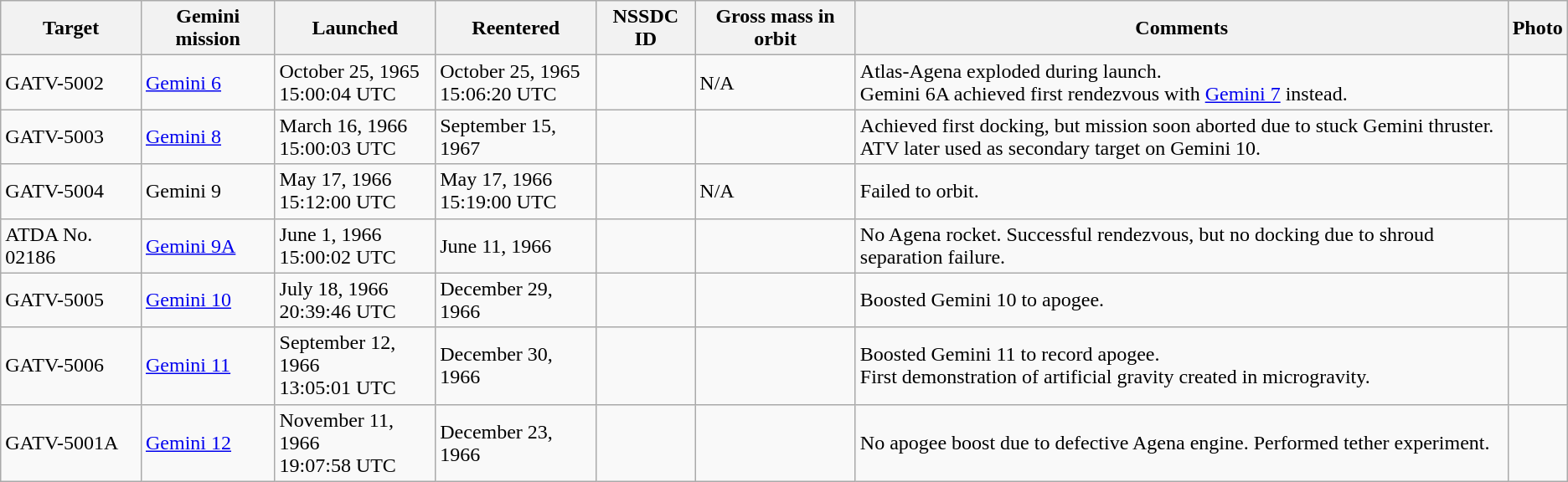<table class="wikitable">
<tr>
<th>Target</th>
<th>Gemini mission</th>
<th>Launched</th>
<th>Reentered</th>
<th>NSSDC ID</th>
<th>Gross mass in orbit</th>
<th>Comments</th>
<th>Photo</th>
</tr>
<tr>
<td>GATV-5002</td>
<td><a href='#'>Gemini 6</a></td>
<td>October 25, 1965 <br> 15:00:04 UTC</td>
<td>October 25, 1965 <br> 15:06:20 UTC</td>
<td></td>
<td>N/A</td>
<td>Atlas-Agena exploded during launch. <br>Gemini 6A achieved first rendezvous with <a href='#'>Gemini 7</a> instead.</td>
<td></td>
</tr>
<tr>
<td>GATV-5003</td>
<td><a href='#'>Gemini 8</a></td>
<td>March 16, 1966 <br> 15:00:03 UTC</td>
<td>September 15, 1967</td>
<td></td>
<td></td>
<td>Achieved first docking, but mission soon aborted due to stuck Gemini thruster. <br>  ATV later used as secondary target on Gemini 10.</td>
<td></td>
</tr>
<tr>
<td>GATV-5004</td>
<td>Gemini 9</td>
<td>May 17, 1966 <br> 15:12:00 UTC</td>
<td>May 17, 1966 <br> 15:19:00 UTC</td>
<td></td>
<td>N/A</td>
<td>Failed to orbit.</td>
<td></td>
</tr>
<tr>
<td>ATDA No. 02186</td>
<td><a href='#'>Gemini 9A</a></td>
<td>June 1, 1966 <br> 15:00:02 UTC</td>
<td>June 11, 1966</td>
<td></td>
<td></td>
<td>No Agena rocket. Successful rendezvous, but no docking due to shroud separation failure.</td>
<td></td>
</tr>
<tr>
<td>GATV-5005</td>
<td><a href='#'>Gemini 10</a></td>
<td>July 18, 1966 <br> 20:39:46 UTC</td>
<td>December 29, 1966</td>
<td></td>
<td></td>
<td>Boosted Gemini 10 to  apogee.</td>
<td></td>
</tr>
<tr>
<td>GATV-5006</td>
<td><a href='#'>Gemini 11</a></td>
<td>September 12, 1966 <br> 13:05:01 UTC</td>
<td>December 30, 1966</td>
<td></td>
<td></td>
<td>Boosted Gemini 11 to record  apogee. <br> First demonstration of artificial gravity created in microgravity.</td>
<td></td>
</tr>
<tr>
<td>GATV-5001A</td>
<td><a href='#'>Gemini 12</a></td>
<td>November 11, 1966 <br> 19:07:58 UTC</td>
<td>December 23, 1966</td>
<td></td>
<td></td>
<td>No apogee boost due to defective Agena engine. Performed tether experiment.</td>
<td></td>
</tr>
</table>
